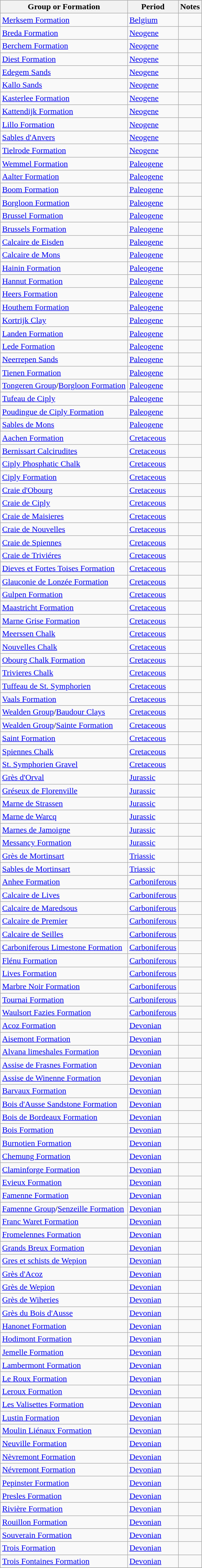<table class="wikitable sortable">
<tr>
<th>Group or Formation</th>
<th>Period</th>
<th class="unsortable">Notes</th>
</tr>
<tr>
<td><a href='#'>Merksem Formation</a></td>
<td><a href='#'>Belgium</a></td>
<td></td>
</tr>
<tr>
<td><a href='#'>Breda Formation</a></td>
<td><a href='#'>Neogene</a></td>
<td></td>
</tr>
<tr>
<td><a href='#'>Berchem Formation</a></td>
<td><a href='#'>Neogene</a></td>
<td></td>
</tr>
<tr>
<td><a href='#'>Diest Formation</a></td>
<td><a href='#'>Neogene</a></td>
<td></td>
</tr>
<tr>
<td><a href='#'>Edegem Sands</a></td>
<td><a href='#'>Neogene</a></td>
<td></td>
</tr>
<tr>
<td><a href='#'>Kallo Sands</a></td>
<td><a href='#'>Neogene</a></td>
<td></td>
</tr>
<tr>
<td><a href='#'>Kasterlee Formation</a></td>
<td><a href='#'>Neogene</a></td>
<td></td>
</tr>
<tr>
<td><a href='#'>Kattendijk Formation</a></td>
<td><a href='#'>Neogene</a></td>
<td></td>
</tr>
<tr>
<td><a href='#'>Lillo Formation</a></td>
<td><a href='#'>Neogene</a></td>
<td></td>
</tr>
<tr>
<td><a href='#'>Sables d'Anvers</a></td>
<td><a href='#'>Neogene</a></td>
<td></td>
</tr>
<tr>
<td><a href='#'>Tielrode Formation</a></td>
<td><a href='#'>Neogene</a></td>
<td></td>
</tr>
<tr>
<td><a href='#'>Wemmel Formation</a></td>
<td><a href='#'>Paleogene</a></td>
<td></td>
</tr>
<tr>
<td><a href='#'>Aalter Formation</a></td>
<td><a href='#'>Paleogene</a></td>
<td></td>
</tr>
<tr>
<td><a href='#'>Boom Formation</a></td>
<td><a href='#'>Paleogene</a></td>
<td></td>
</tr>
<tr>
<td><a href='#'>Borgloon Formation</a></td>
<td><a href='#'>Paleogene</a></td>
<td></td>
</tr>
<tr>
<td><a href='#'>Brussel Formation</a></td>
<td><a href='#'>Paleogene</a></td>
<td></td>
</tr>
<tr>
<td><a href='#'>Brussels Formation</a></td>
<td><a href='#'>Paleogene</a></td>
<td></td>
</tr>
<tr>
<td><a href='#'>Calcaire de Eisden</a></td>
<td><a href='#'>Paleogene</a></td>
<td></td>
</tr>
<tr>
<td><a href='#'>Calcaire de Mons</a></td>
<td><a href='#'>Paleogene</a></td>
<td></td>
</tr>
<tr>
<td><a href='#'>Hainin Formation</a></td>
<td><a href='#'>Paleogene</a></td>
<td></td>
</tr>
<tr>
<td><a href='#'>Hannut Formation</a></td>
<td><a href='#'>Paleogene</a></td>
<td></td>
</tr>
<tr>
<td><a href='#'>Heers Formation</a></td>
<td><a href='#'>Paleogene</a></td>
<td></td>
</tr>
<tr>
<td><a href='#'>Houthem Formation</a></td>
<td><a href='#'>Paleogene</a></td>
<td></td>
</tr>
<tr>
<td><a href='#'>Kortrijk Clay</a></td>
<td><a href='#'>Paleogene</a></td>
<td></td>
</tr>
<tr>
<td><a href='#'>Landen Formation</a></td>
<td><a href='#'>Paleogene</a></td>
<td></td>
</tr>
<tr>
<td><a href='#'>Lede Formation</a></td>
<td><a href='#'>Paleogene</a></td>
<td></td>
</tr>
<tr>
<td><a href='#'>Neerrepen Sands</a></td>
<td><a href='#'>Paleogene</a></td>
<td></td>
</tr>
<tr>
<td><a href='#'>Tienen Formation</a></td>
<td><a href='#'>Paleogene</a></td>
<td></td>
</tr>
<tr>
<td><a href='#'>Tongeren Group</a>/<a href='#'>Borgloon Formation</a></td>
<td><a href='#'>Paleogene</a></td>
<td></td>
</tr>
<tr>
<td><a href='#'>Tufeau de Ciply</a></td>
<td><a href='#'>Paleogene</a></td>
<td></td>
</tr>
<tr>
<td><a href='#'>Poudingue de Ciply Formation</a></td>
<td><a href='#'>Paleogene</a></td>
<td></td>
</tr>
<tr>
<td><a href='#'>Sables de Mons</a></td>
<td><a href='#'>Paleogene</a></td>
<td></td>
</tr>
<tr>
<td><a href='#'>Aachen Formation</a></td>
<td><a href='#'>Cretaceous</a></td>
<td></td>
</tr>
<tr>
<td><a href='#'>Bernissart Calcirudites</a></td>
<td><a href='#'>Cretaceous</a></td>
<td></td>
</tr>
<tr>
<td><a href='#'>Ciply Phosphatic Chalk</a></td>
<td><a href='#'>Cretaceous</a></td>
<td></td>
</tr>
<tr>
<td><a href='#'>Ciply Formation</a></td>
<td><a href='#'>Cretaceous</a></td>
<td></td>
</tr>
<tr>
<td><a href='#'>Craie d'Obourg</a></td>
<td><a href='#'>Cretaceous</a></td>
<td></td>
</tr>
<tr>
<td><a href='#'>Craie de Ciply</a></td>
<td><a href='#'>Cretaceous</a></td>
<td></td>
</tr>
<tr>
<td><a href='#'>Craie de Maisieres</a></td>
<td><a href='#'>Cretaceous</a></td>
<td></td>
</tr>
<tr>
<td><a href='#'>Craie de Nouvelles</a></td>
<td><a href='#'>Cretaceous</a></td>
<td></td>
</tr>
<tr>
<td><a href='#'>Craie de Spiennes</a></td>
<td><a href='#'>Cretaceous</a></td>
<td></td>
</tr>
<tr>
<td><a href='#'>Craie de Triviéres</a></td>
<td><a href='#'>Cretaceous</a></td>
<td></td>
</tr>
<tr>
<td><a href='#'>Dieves et Fortes Toises Formation</a></td>
<td><a href='#'>Cretaceous</a></td>
<td></td>
</tr>
<tr>
<td><a href='#'>Glauconie de Lonzée Formation</a></td>
<td><a href='#'>Cretaceous</a></td>
<td></td>
</tr>
<tr>
<td><a href='#'>Gulpen Formation</a></td>
<td><a href='#'>Cretaceous</a></td>
<td></td>
</tr>
<tr>
<td><a href='#'>Maastricht Formation</a></td>
<td><a href='#'>Cretaceous</a></td>
<td></td>
</tr>
<tr>
<td><a href='#'>Marne Grise Formation</a></td>
<td><a href='#'>Cretaceous</a></td>
<td></td>
</tr>
<tr>
<td><a href='#'>Meerssen Chalk</a></td>
<td><a href='#'>Cretaceous</a></td>
<td></td>
</tr>
<tr>
<td><a href='#'>Nouvelles Chalk</a></td>
<td><a href='#'>Cretaceous</a></td>
<td></td>
</tr>
<tr>
<td><a href='#'>Obourg Chalk Formation</a></td>
<td><a href='#'>Cretaceous</a></td>
<td></td>
</tr>
<tr>
<td><a href='#'>Trivieres Chalk</a></td>
<td><a href='#'>Cretaceous</a></td>
<td></td>
</tr>
<tr>
<td><a href='#'>Tuffeau de St. Symphorien</a></td>
<td><a href='#'>Cretaceous</a></td>
<td></td>
</tr>
<tr>
<td><a href='#'>Vaals Formation</a></td>
<td><a href='#'>Cretaceous</a></td>
<td></td>
</tr>
<tr>
<td><a href='#'>Wealden Group</a>/<a href='#'>Baudour Clays</a></td>
<td><a href='#'>Cretaceous</a></td>
<td></td>
</tr>
<tr>
<td><a href='#'>Wealden Group</a>/<a href='#'>Sainte Formation</a></td>
<td><a href='#'>Cretaceous</a></td>
<td></td>
</tr>
<tr>
<td><a href='#'>Saint Formation</a></td>
<td><a href='#'>Cretaceous</a></td>
<td></td>
</tr>
<tr>
<td><a href='#'>Spiennes Chalk</a></td>
<td><a href='#'>Cretaceous</a></td>
<td></td>
</tr>
<tr>
<td><a href='#'>St. Symphorien Gravel</a></td>
<td><a href='#'>Cretaceous</a></td>
<td></td>
</tr>
<tr>
<td><a href='#'>Grès d'Orval</a></td>
<td><a href='#'>Jurassic</a></td>
<td></td>
</tr>
<tr>
<td><a href='#'>Gréseux de Florenville</a></td>
<td><a href='#'>Jurassic</a></td>
<td></td>
</tr>
<tr>
<td><a href='#'>Marne de Strassen</a></td>
<td><a href='#'>Jurassic</a></td>
<td></td>
</tr>
<tr>
<td><a href='#'>Marne de Warcq</a></td>
<td><a href='#'>Jurassic</a></td>
<td></td>
</tr>
<tr>
<td><a href='#'>Marnes de Jamoigne</a></td>
<td><a href='#'>Jurassic</a></td>
<td></td>
</tr>
<tr>
<td><a href='#'>Messancy Formation</a></td>
<td><a href='#'>Jurassic</a></td>
<td></td>
</tr>
<tr>
<td><a href='#'>Grès de Mortinsart</a></td>
<td><a href='#'>Triassic</a></td>
<td></td>
</tr>
<tr>
<td><a href='#'>Sables de Mortinsart</a></td>
<td><a href='#'>Triassic</a></td>
<td></td>
</tr>
<tr>
<td><a href='#'>Anhee Formation</a></td>
<td><a href='#'>Carboniferous</a></td>
<td></td>
</tr>
<tr>
<td><a href='#'>Calcaire de Lives</a></td>
<td><a href='#'>Carboniferous</a></td>
<td></td>
</tr>
<tr>
<td><a href='#'>Calcaire de Maredsous</a></td>
<td><a href='#'>Carboniferous</a></td>
<td></td>
</tr>
<tr>
<td><a href='#'>Calcaire de Premier</a></td>
<td><a href='#'>Carboniferous</a></td>
<td></td>
</tr>
<tr>
<td><a href='#'>Calcaire de Seilles</a></td>
<td><a href='#'>Carboniferous</a></td>
<td></td>
</tr>
<tr>
<td><a href='#'>Carboniferous Limestone Formation</a></td>
<td><a href='#'>Carboniferous</a></td>
<td></td>
</tr>
<tr>
<td><a href='#'>Flénu Formation</a></td>
<td><a href='#'>Carboniferous</a></td>
<td></td>
</tr>
<tr>
<td><a href='#'>Lives Formation</a></td>
<td><a href='#'>Carboniferous</a></td>
<td></td>
</tr>
<tr>
<td><a href='#'>Marbre Noir Formation</a></td>
<td><a href='#'>Carboniferous</a></td>
<td></td>
</tr>
<tr>
<td><a href='#'>Tournai Formation</a></td>
<td><a href='#'>Carboniferous</a></td>
<td></td>
</tr>
<tr>
<td><a href='#'>Waulsort Fazies Formation</a></td>
<td><a href='#'>Carboniferous</a></td>
<td></td>
</tr>
<tr>
<td><a href='#'>Acoz Formation</a></td>
<td><a href='#'>Devonian</a></td>
<td></td>
</tr>
<tr>
<td><a href='#'>Aisemont Formation</a></td>
<td><a href='#'>Devonian</a></td>
<td></td>
</tr>
<tr>
<td><a href='#'>Alvana limeshales Formation</a></td>
<td><a href='#'>Devonian</a></td>
<td></td>
</tr>
<tr>
<td><a href='#'>Assise de Frasnes Formation</a></td>
<td><a href='#'>Devonian</a></td>
<td></td>
</tr>
<tr>
<td><a href='#'>Assise de Winenne Formation</a></td>
<td><a href='#'>Devonian</a></td>
<td></td>
</tr>
<tr>
<td><a href='#'>Barvaux Formation</a></td>
<td><a href='#'>Devonian</a></td>
<td></td>
</tr>
<tr>
<td><a href='#'>Bois d'Ausse Sandstone Formation</a></td>
<td><a href='#'>Devonian</a></td>
<td></td>
</tr>
<tr>
<td><a href='#'>Bois de Bordeaux Formation</a></td>
<td><a href='#'>Devonian</a></td>
<td></td>
</tr>
<tr>
<td><a href='#'>Bois Formation</a></td>
<td><a href='#'>Devonian</a></td>
<td></td>
</tr>
<tr>
<td><a href='#'>Burnotien Formation</a></td>
<td><a href='#'>Devonian</a></td>
<td></td>
</tr>
<tr>
<td><a href='#'>Chemung Formation</a></td>
<td><a href='#'>Devonian</a></td>
<td></td>
</tr>
<tr>
<td><a href='#'>Claminforge Formation</a></td>
<td><a href='#'>Devonian</a></td>
<td></td>
</tr>
<tr>
<td><a href='#'>Evieux Formation</a></td>
<td><a href='#'>Devonian</a></td>
<td></td>
</tr>
<tr>
<td><a href='#'>Famenne Formation</a></td>
<td><a href='#'>Devonian</a></td>
<td></td>
</tr>
<tr>
<td><a href='#'>Famenne Group</a>/<a href='#'>Senzeille Formation</a></td>
<td><a href='#'>Devonian</a></td>
<td></td>
</tr>
<tr>
<td><a href='#'>Franc Waret Formation</a></td>
<td><a href='#'>Devonian</a></td>
<td></td>
</tr>
<tr>
<td><a href='#'>Fromelennes Formation</a></td>
<td><a href='#'>Devonian</a></td>
<td></td>
</tr>
<tr>
<td><a href='#'>Grands Breux Formation</a></td>
<td><a href='#'>Devonian</a></td>
<td></td>
</tr>
<tr>
<td><a href='#'>Gres et schists de Wepion</a></td>
<td><a href='#'>Devonian</a></td>
<td></td>
</tr>
<tr>
<td><a href='#'>Grès d'Acoz</a></td>
<td><a href='#'>Devonian</a></td>
<td></td>
</tr>
<tr>
<td><a href='#'>Grès de Wepion</a></td>
<td><a href='#'>Devonian</a></td>
<td></td>
</tr>
<tr>
<td><a href='#'>Grès de Wiheries</a></td>
<td><a href='#'>Devonian</a></td>
<td></td>
</tr>
<tr>
<td><a href='#'>Grès du Bois d'Ausse</a></td>
<td><a href='#'>Devonian</a></td>
<td></td>
</tr>
<tr>
<td><a href='#'>Hanonet Formation</a></td>
<td><a href='#'>Devonian</a></td>
<td></td>
</tr>
<tr>
<td><a href='#'>Hodimont Formation</a></td>
<td><a href='#'>Devonian</a></td>
<td></td>
</tr>
<tr>
<td><a href='#'>Jemelle Formation</a></td>
<td><a href='#'>Devonian</a></td>
<td></td>
</tr>
<tr>
<td><a href='#'>Lambermont Formation</a></td>
<td><a href='#'>Devonian</a></td>
<td></td>
</tr>
<tr>
<td><a href='#'>Le Roux Formation</a></td>
<td><a href='#'>Devonian</a></td>
<td></td>
</tr>
<tr>
<td><a href='#'>Leroux Formation</a></td>
<td><a href='#'>Devonian</a></td>
<td></td>
</tr>
<tr>
<td><a href='#'>Les Valisettes Formation</a></td>
<td><a href='#'>Devonian</a></td>
<td></td>
</tr>
<tr>
<td><a href='#'>Lustin Formation</a></td>
<td><a href='#'>Devonian</a></td>
<td></td>
</tr>
<tr>
<td><a href='#'>Moulin Liénaux Formation</a></td>
<td><a href='#'>Devonian</a></td>
<td></td>
</tr>
<tr>
<td><a href='#'>Neuville Formation</a></td>
<td><a href='#'>Devonian</a></td>
<td></td>
</tr>
<tr>
<td><a href='#'>Nèvremont Formation</a></td>
<td><a href='#'>Devonian</a></td>
<td></td>
</tr>
<tr>
<td><a href='#'>Névremont Formation</a></td>
<td><a href='#'>Devonian</a></td>
<td></td>
</tr>
<tr>
<td><a href='#'>Pepinster Formation</a></td>
<td><a href='#'>Devonian</a></td>
<td></td>
</tr>
<tr>
<td><a href='#'>Presles Formation</a></td>
<td><a href='#'>Devonian</a></td>
<td></td>
</tr>
<tr>
<td><a href='#'>Rivière Formation</a></td>
<td><a href='#'>Devonian</a></td>
<td></td>
</tr>
<tr>
<td><a href='#'>Rouillon Formation</a></td>
<td><a href='#'>Devonian</a></td>
<td></td>
</tr>
<tr>
<td><a href='#'>Souverain Formation</a></td>
<td><a href='#'>Devonian</a></td>
<td></td>
</tr>
<tr>
<td><a href='#'>Trois Formation</a></td>
<td><a href='#'>Devonian</a></td>
<td></td>
</tr>
<tr>
<td><a href='#'>Trois Fontaines Formation</a></td>
<td><a href='#'>Devonian</a></td>
<td></td>
</tr>
<tr>
</tr>
</table>
